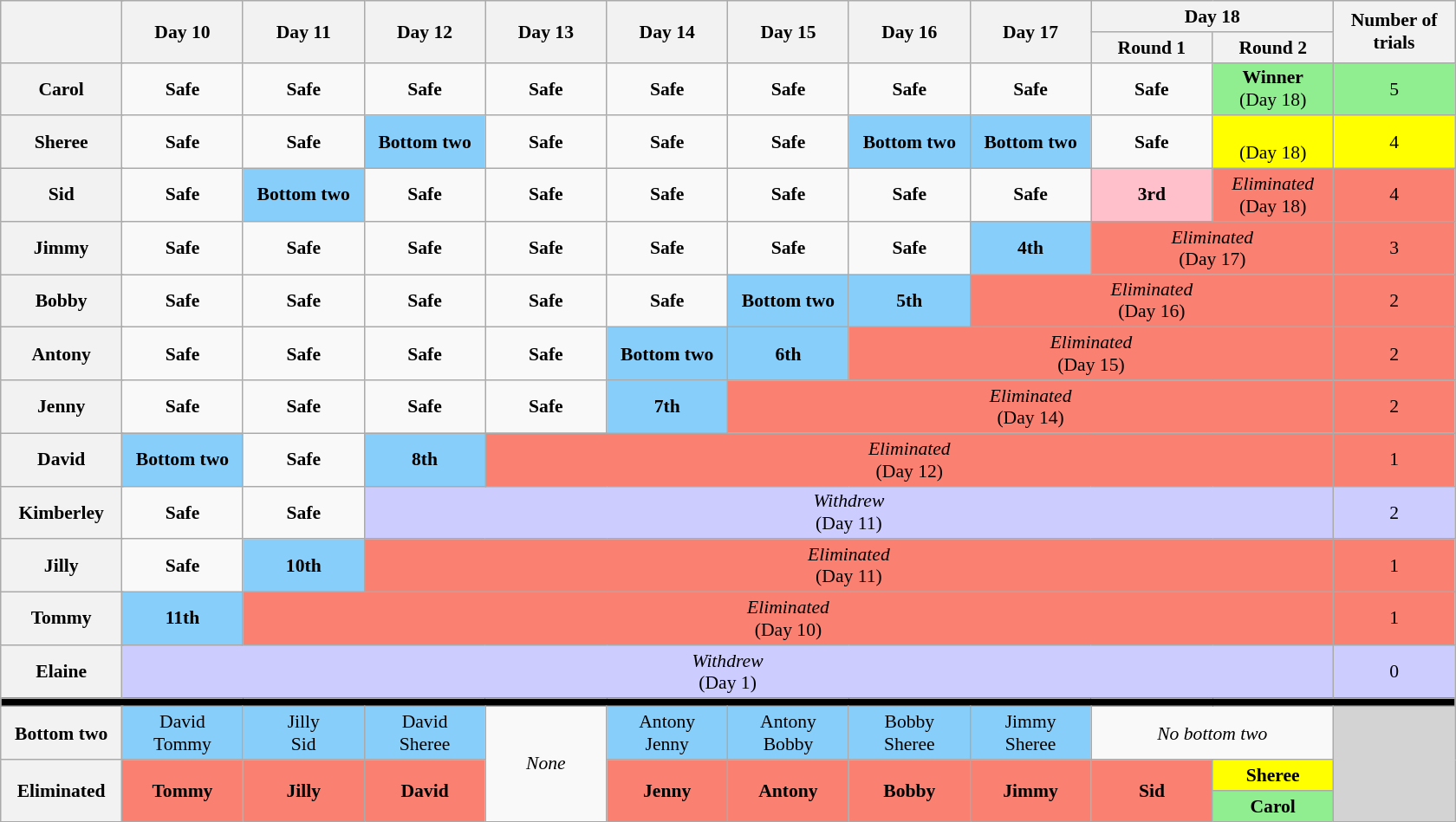<table class="wikitable" style="text-align:center; font-size:90%; width=100%">
<tr>
<th style="width:7%" rowspan=2 colspan=2></th>
<th style="width:7%" rowspan=2>Day 10</th>
<th style="width:7%" rowspan=2>Day 11</th>
<th style="width:7%" rowspan=2>Day 12</th>
<th style="width:7%" rowspan=2>Day 13</th>
<th style="width:7%" rowspan=2>Day 14</th>
<th style="width:7%" rowspan=2>Day 15</th>
<th style="width:7%" rowspan=2>Day 16</th>
<th style="width:7%" rowspan=2>Day 17</th>
<th style="width:7%" colspan=2>Day 18</th>
<th style="width:7%" rowspan=2>Number of<br>trials</th>
</tr>
<tr>
<th style="width:7%">Round 1</th>
<th style="width:7%">Round 2</th>
</tr>
<tr>
<th colspan="2">Carol</th>
<td style="background:#"><strong>Safe</strong></td>
<td style="background:#"><strong>Safe</strong></td>
<td style="background:#"><strong>Safe</strong></td>
<td style="background:#"><strong>Safe</strong></td>
<td style="background:#"><strong>Safe</strong></td>
<td style="background:#"><strong>Safe</strong></td>
<td style="background:#"><strong>Safe</strong></td>
<td style="background:#"><strong>Safe</strong></td>
<td style="background:#"><strong>Safe</strong></td>
<td style="background:lightgreen"><strong>Winner</strong> <br> (Day 18)</td>
<td bgcolor=lightgreen>5</td>
</tr>
<tr>
<th colspan="2">Sheree</th>
<td style="background:#"><strong>Safe</strong></td>
<td style="background:#"><strong>Safe</strong></td>
<td style="background:#87CEFA"><strong>Bottom two</strong></td>
<td style="background:#"><strong>Safe</strong></td>
<td style="background:#"><strong>Safe</strong></td>
<td style="background:#"><strong>Safe</strong></td>
<td style="background:#87CEFA"><strong>Bottom two</strong></td>
<td style="background:#87CEFA"><strong>Bottom two</strong></td>
<td style="background:#"><strong>Safe</strong></td>
<td style="background:yellow"> <br> (Day 18)</td>
<td bgcolor=yellow>4</td>
</tr>
<tr>
<th colspan="2">Sid</th>
<td style="background:#"><strong>Safe</strong></td>
<td style="background:#87CEFA"><strong>Bottom two</strong></td>
<td style="background:#"><strong>Safe</strong></td>
<td style="background:#"><strong>Safe</strong></td>
<td style="background:#"><strong>Safe</strong></td>
<td style="background:#"><strong>Safe</strong></td>
<td style="background:#"><strong>Safe</strong></td>
<td style="background:#"><strong>Safe</strong></td>
<td style="background:#FFC0CB"><strong>3rd</strong></td>
<td style="background:salmon" colspan=1><em>Eliminated</em> <br> (Day 18)</td>
<td bgcolor=salmon>4</td>
</tr>
<tr>
<th colspan="2">Jimmy</th>
<td style="background:#"><strong>Safe</strong></td>
<td style="background:#"><strong>Safe</strong></td>
<td style="background:#"><strong>Safe</strong></td>
<td style="background:#"><strong>Safe</strong></td>
<td style="background:#"><strong>Safe</strong></td>
<td style="background:#"><strong>Safe</strong></td>
<td style="background:#"><strong>Safe</strong></td>
<td style="background:#87CEFA"><strong>4th</strong></td>
<td style="background:salmon" colspan=2><em>Eliminated</em> <br> (Day 17)</td>
<td bgcolor=salmon>3</td>
</tr>
<tr>
<th colspan="2">Bobby</th>
<td style="background:#"><strong>Safe</strong></td>
<td style="background:#"><strong>Safe</strong></td>
<td style="background:#"><strong>Safe</strong></td>
<td style="background:#"><strong>Safe</strong></td>
<td style="background:#"><strong>Safe</strong></td>
<td style="background:#87CEFA"><strong>Bottom two</strong></td>
<td style="background:#87CEFA"><strong>5th</strong></td>
<td style="background:salmon" colspan=3><em>Eliminated</em> <br> (Day 16)</td>
<td bgcolor=salmon>2</td>
</tr>
<tr>
<th colspan="2">Antony</th>
<td style="background:#"><strong>Safe</strong></td>
<td style="background:#"><strong>Safe</strong></td>
<td style="background:#"><strong>Safe</strong></td>
<td style="background:#"><strong>Safe</strong></td>
<td style="background:#87CEFA"><strong>Bottom two</strong></td>
<td style="background:#87CEFA"><strong>6th</strong></td>
<td style="background:salmon" colspan=4><em>Eliminated</em><br>(Day 15)</td>
<td bgcolor=salmon>2</td>
</tr>
<tr>
<th colspan="2">Jenny</th>
<td style="background:#"><strong>Safe</strong></td>
<td style="background:#"><strong>Safe</strong></td>
<td style="background:#"><strong>Safe</strong></td>
<td style="background:#"><strong>Safe</strong></td>
<td style="background:#87CEFA"><strong>7th</strong></td>
<td style="background:salmon" colspan=5><em>Eliminated</em><br>(Day 14)</td>
<td bgcolor=salmon>2</td>
</tr>
<tr>
<th colspan="2">David</th>
<td style="background:#87CEFA"><strong>Bottom two</strong></td>
<td style="background:#"><strong>Safe</strong></td>
<td style="background:#87CEFA"><strong>8th</strong></td>
<td style="background:salmon" colspan=7><em>Eliminated</em><br>(Day 12)</td>
<td bgcolor=salmon>1</td>
</tr>
<tr>
<th colspan="2">Kimberley</th>
<td style="background:#"><strong>Safe</strong></td>
<td style="background:#"><strong>Safe</strong></td>
<td style="background:#CCCCFF" colspan=8><em>Withdrew</em><br>(Day 11)</td>
<td bgcolor=#CCCCFF>2</td>
</tr>
<tr>
<th colspan="2">Jilly</th>
<td style="background:#"><strong>Safe</strong></td>
<td style="background:#87CEFA"><strong>10th</strong></td>
<td style="background:salmon;" colspan=8><em>Eliminated</em><br>(Day 11)</td>
<td bgcolor=salmon>1</td>
</tr>
<tr>
<th colspan="2">Tommy</th>
<td style="background:#87CEFA"><strong>11th</strong></td>
<td style="background:salmon;" colspan=9><em>Eliminated</em><br>(Day 10)</td>
<td bgcolor=salmon>1</td>
</tr>
<tr>
<th colspan="2">Elaine</th>
<td style="background:#CCCCFF" colspan=10><em>Withdrew</em><br>(Day 1)</td>
<td bgcolor=#CCCCFF>0</td>
</tr>
<tr>
<td style="background:#000000" colspan=13></td>
</tr>
<tr>
<th colspan=2>Bottom two</th>
<td style="background:#87CEFA">David<br>Tommy</td>
<td style="background:#87CEFA">Jilly<br>Sid</td>
<td style="background:#87CEFA">David<br>Sheree</td>
<td rowspan=3><em>None</em></td>
<td style="background:#87CEFA">Antony<br>Jenny</td>
<td style="background:#87CEFA">Antony<br>Bobby</td>
<td style="background:#87CEFA">Bobby<br>Sheree</td>
<td style="background:#87CEFA">Jimmy<br>Sheree</td>
<td colspan=2><em>No bottom two</em></td>
<td bgcolor=lightgrey rowspan=3></td>
</tr>
<tr>
<th colspan=2 rowspan=2>Eliminated</th>
<td rowspan="2" style="background:salmon"><strong>Tommy</strong></td>
<td rowspan="2" style="background:salmon"><strong>Jilly</strong></td>
<td rowspan="2" style="background:salmon"><strong>David</strong></td>
<td rowspan="2" style="background:salmon"><strong>Jenny</strong></td>
<td rowspan="2" style="background:salmon"><strong>Antony</strong></td>
<td rowspan="2" style="background:salmon"><strong>Bobby</strong></td>
<td rowspan="2" style="background:salmon"><strong>Jimmy</strong></td>
<td rowspan="2" style="background:salmon"><strong>Sid</strong></td>
<td style="background:yellow"><strong>Sheree</strong></td>
</tr>
<tr>
<td style="background:lightgreen"><strong>Carol</strong></td>
</tr>
</table>
